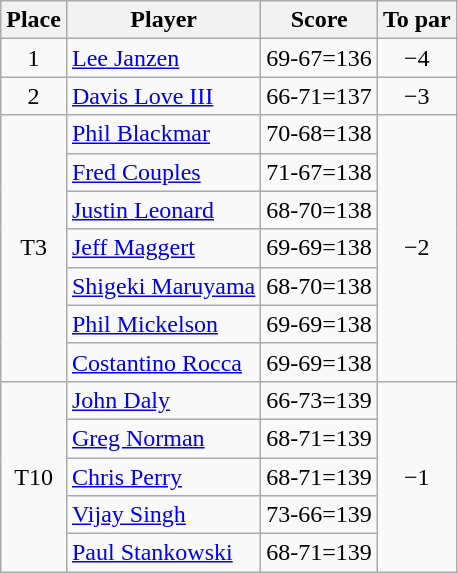<table class="wikitable">
<tr>
<th>Place</th>
<th>Player</th>
<th>Score</th>
<th>To par</th>
</tr>
<tr>
<td align=center>1</td>
<td> <a href='#'>Lee Janzen</a></td>
<td align=center>69-67=136</td>
<td align=center>−4</td>
</tr>
<tr>
<td align=center>2</td>
<td> <a href='#'>Davis Love III</a></td>
<td align=center>66-71=137</td>
<td align=center>−3</td>
</tr>
<tr>
<td rowspan="7" align=center>T3</td>
<td> <a href='#'>Phil Blackmar</a></td>
<td align=center>70-68=138</td>
<td rowspan="7" align=center>−2</td>
</tr>
<tr>
<td> <a href='#'>Fred Couples</a></td>
<td>71-67=138</td>
</tr>
<tr>
<td> <a href='#'>Justin Leonard</a></td>
<td>68-70=138</td>
</tr>
<tr>
<td> <a href='#'>Jeff Maggert</a></td>
<td>69-69=138</td>
</tr>
<tr>
<td> <a href='#'>Shigeki Maruyama</a></td>
<td>68-70=138</td>
</tr>
<tr>
<td> <a href='#'>Phil Mickelson</a></td>
<td>69-69=138</td>
</tr>
<tr>
<td> <a href='#'>Costantino Rocca</a></td>
<td>69-69=138</td>
</tr>
<tr>
<td rowspan="5" align=center>T10</td>
<td> <a href='#'>John Daly</a></td>
<td align=center>66-73=139</td>
<td rowspan="5" align=center>−1</td>
</tr>
<tr>
<td> <a href='#'>Greg Norman</a></td>
<td>68-71=139</td>
</tr>
<tr>
<td> <a href='#'>Chris Perry</a></td>
<td>68-71=139</td>
</tr>
<tr>
<td> <a href='#'>Vijay Singh</a></td>
<td>73-66=139</td>
</tr>
<tr>
<td> <a href='#'>Paul Stankowski</a></td>
<td>68-71=139</td>
</tr>
</table>
